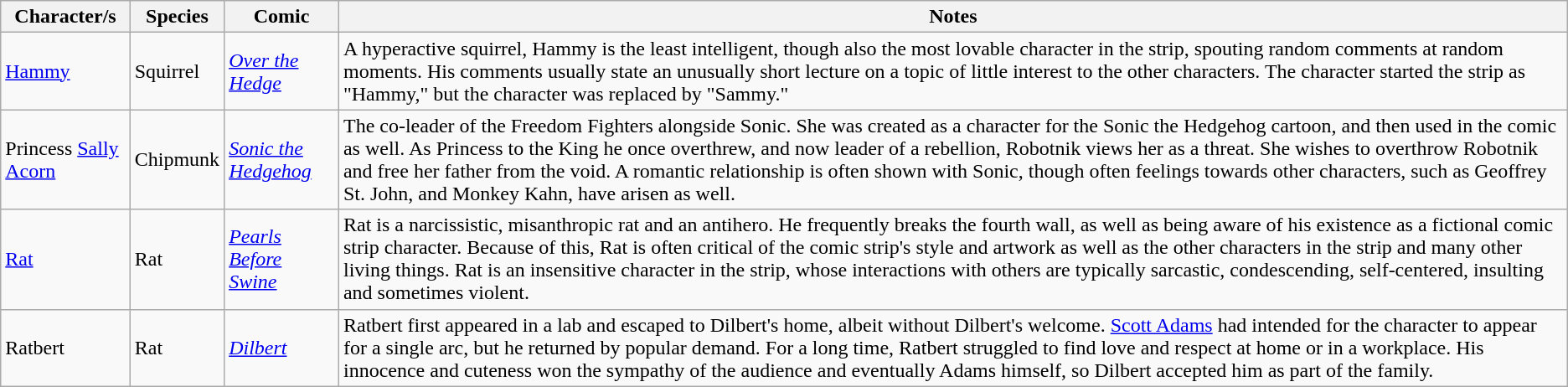<table class="wikitable sortable">
<tr>
<th>Character/s</th>
<th>Species</th>
<th>Comic</th>
<th>Notes</th>
</tr>
<tr>
<td><a href='#'>Hammy</a></td>
<td>Squirrel</td>
<td><em><a href='#'>Over the Hedge</a></em></td>
<td>A hyperactive squirrel, Hammy is the least intelligent, though also the most lovable character in the strip, spouting random comments at random moments. His comments usually state an unusually short lecture on a topic of little interest to the other characters. The character started the strip as "Hammy," but the character was replaced by "Sammy."</td>
</tr>
<tr>
<td>Princess <a href='#'>Sally Acorn</a></td>
<td>Chipmunk</td>
<td><em><a href='#'>Sonic the Hedgehog</a></em></td>
<td>The co-leader of the Freedom Fighters alongside Sonic. She was created as a character for the Sonic the Hedgehog cartoon, and then used in the comic as well. As Princess to the King he once overthrew, and now leader of a rebellion, Robotnik views her as a threat. She wishes to overthrow Robotnik and free her father from the void. A romantic relationship is often shown with Sonic, though often feelings towards other characters, such as Geoffrey St. John, and Monkey Kahn, have arisen as well.</td>
</tr>
<tr>
<td><a href='#'>Rat</a></td>
<td>Rat</td>
<td><em><a href='#'>Pearls Before Swine</a></em></td>
<td>Rat is a narcissistic, misanthropic rat and an antihero. He frequently breaks the fourth wall, as well as being aware of his existence as a fictional comic strip character. Because of this, Rat is often critical of the comic strip's style and artwork as well as the other characters in the strip and many other living things. Rat is an insensitive character in the strip, whose interactions with others are typically sarcastic, condescending, self-centered, insulting and sometimes violent.</td>
</tr>
<tr>
<td>Ratbert</td>
<td>Rat</td>
<td><em><a href='#'>Dilbert</a></em></td>
<td>Ratbert first appeared in a lab and escaped to Dilbert's home, albeit without Dilbert's welcome. <a href='#'>Scott Adams</a> had intended for the character to appear for a single arc, but he returned by popular demand. For a long time, Ratbert struggled to find love and respect at home or in a workplace. His innocence and cuteness won the sympathy of the audience and eventually Adams himself, so Dilbert accepted him as part of the family.</td>
</tr>
</table>
